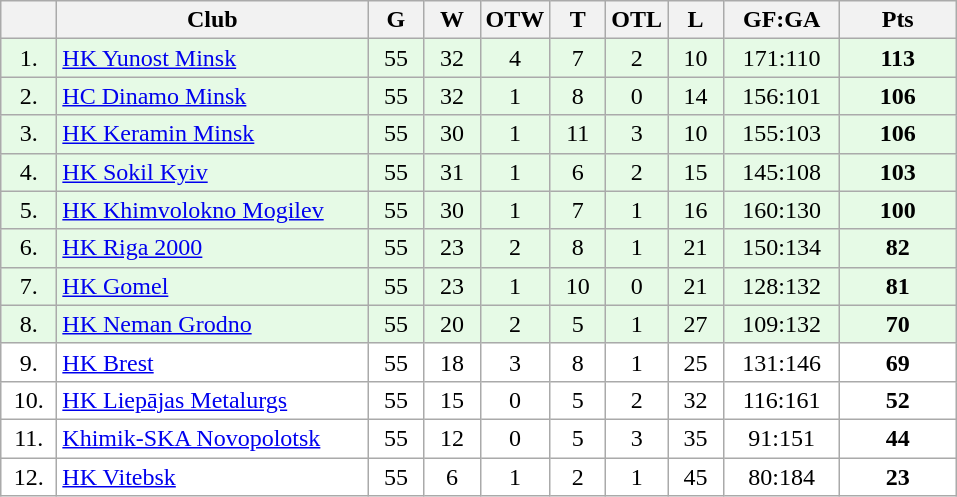<table class="wikitable">
<tr>
<th width="30"></th>
<th width="200">Club</th>
<th width="30">G</th>
<th width="30">W</th>
<th width="30">OTW</th>
<th width="30">T</th>
<th width="30">OTL</th>
<th width="30">L</th>
<th width="70">GF:GA</th>
<th width="70">Pts</th>
</tr>
<tr bgcolor="#e6fae6" align="center">
<td>1.</td>
<td align="left"> <a href='#'>HK Yunost Minsk</a></td>
<td>55</td>
<td>32</td>
<td>4</td>
<td>7</td>
<td>2</td>
<td>10</td>
<td>171:110</td>
<td><strong>113</strong></td>
</tr>
<tr bgcolor="#e6fae6" align="center">
<td>2.</td>
<td align="left"> <a href='#'>HC Dinamo Minsk</a></td>
<td>55</td>
<td>32</td>
<td>1</td>
<td>8</td>
<td>0</td>
<td>14</td>
<td>156:101</td>
<td><strong>106</strong></td>
</tr>
<tr bgcolor="#e6fae6" align="center">
<td>3.</td>
<td align="left"> <a href='#'>HK Keramin Minsk</a></td>
<td>55</td>
<td>30</td>
<td>1</td>
<td>11</td>
<td>3</td>
<td>10</td>
<td>155:103</td>
<td><strong>106</strong></td>
</tr>
<tr bgcolor="#e6fae6" align="center">
<td>4.</td>
<td align="left"> <a href='#'>HK Sokil Kyiv</a></td>
<td>55</td>
<td>31</td>
<td>1</td>
<td>6</td>
<td>2</td>
<td>15</td>
<td>145:108</td>
<td><strong>103</strong></td>
</tr>
<tr bgcolor="#e6fae6" align="center">
<td>5.</td>
<td align="left"> <a href='#'>HK Khimvolokno Mogilev</a></td>
<td>55</td>
<td>30</td>
<td>1</td>
<td>7</td>
<td>1</td>
<td>16</td>
<td>160:130</td>
<td><strong>100</strong></td>
</tr>
<tr bgcolor="#e6fae6" align="center">
<td>6.</td>
<td align="left"> <a href='#'>HK Riga 2000</a></td>
<td>55</td>
<td>23</td>
<td>2</td>
<td>8</td>
<td>1</td>
<td>21</td>
<td>150:134</td>
<td><strong>82</strong></td>
</tr>
<tr bgcolor="#e6fae6" align="center">
<td>7.</td>
<td align="left"> <a href='#'>HK Gomel</a></td>
<td>55</td>
<td>23</td>
<td>1</td>
<td>10</td>
<td>0</td>
<td>21</td>
<td>128:132</td>
<td><strong>81</strong></td>
</tr>
<tr bgcolor="#e6fae6" align="center">
<td>8.</td>
<td align="left"> <a href='#'>HK Neman Grodno</a></td>
<td>55</td>
<td>20</td>
<td>2</td>
<td>5</td>
<td>1</td>
<td>27</td>
<td>109:132</td>
<td><strong>70</strong></td>
</tr>
<tr bgcolor="#FFFFFF" align="center">
<td>9.</td>
<td align="left"> <a href='#'>HK Brest</a></td>
<td>55</td>
<td>18</td>
<td>3</td>
<td>8</td>
<td>1</td>
<td>25</td>
<td>131:146</td>
<td><strong>69</strong></td>
</tr>
<tr bgcolor="#FFFFFF" align="center">
<td>10.</td>
<td align="left"> <a href='#'>HK Liepājas Metalurgs</a></td>
<td>55</td>
<td>15</td>
<td>0</td>
<td>5</td>
<td>2</td>
<td>32</td>
<td>116:161</td>
<td><strong>52</strong></td>
</tr>
<tr bgcolor="#FFFFFF" align="center">
<td>11.</td>
<td align="left"> <a href='#'>Khimik-SKA Novopolotsk</a></td>
<td>55</td>
<td>12</td>
<td>0</td>
<td>5</td>
<td>3</td>
<td>35</td>
<td>91:151</td>
<td><strong>44</strong></td>
</tr>
<tr bgcolor="#FFFFFF" align="center">
<td>12.</td>
<td align="left"> <a href='#'>HK Vitebsk</a></td>
<td>55</td>
<td>6</td>
<td>1</td>
<td>2</td>
<td>1</td>
<td>45</td>
<td>80:184</td>
<td><strong>23</strong></td>
</tr>
</table>
